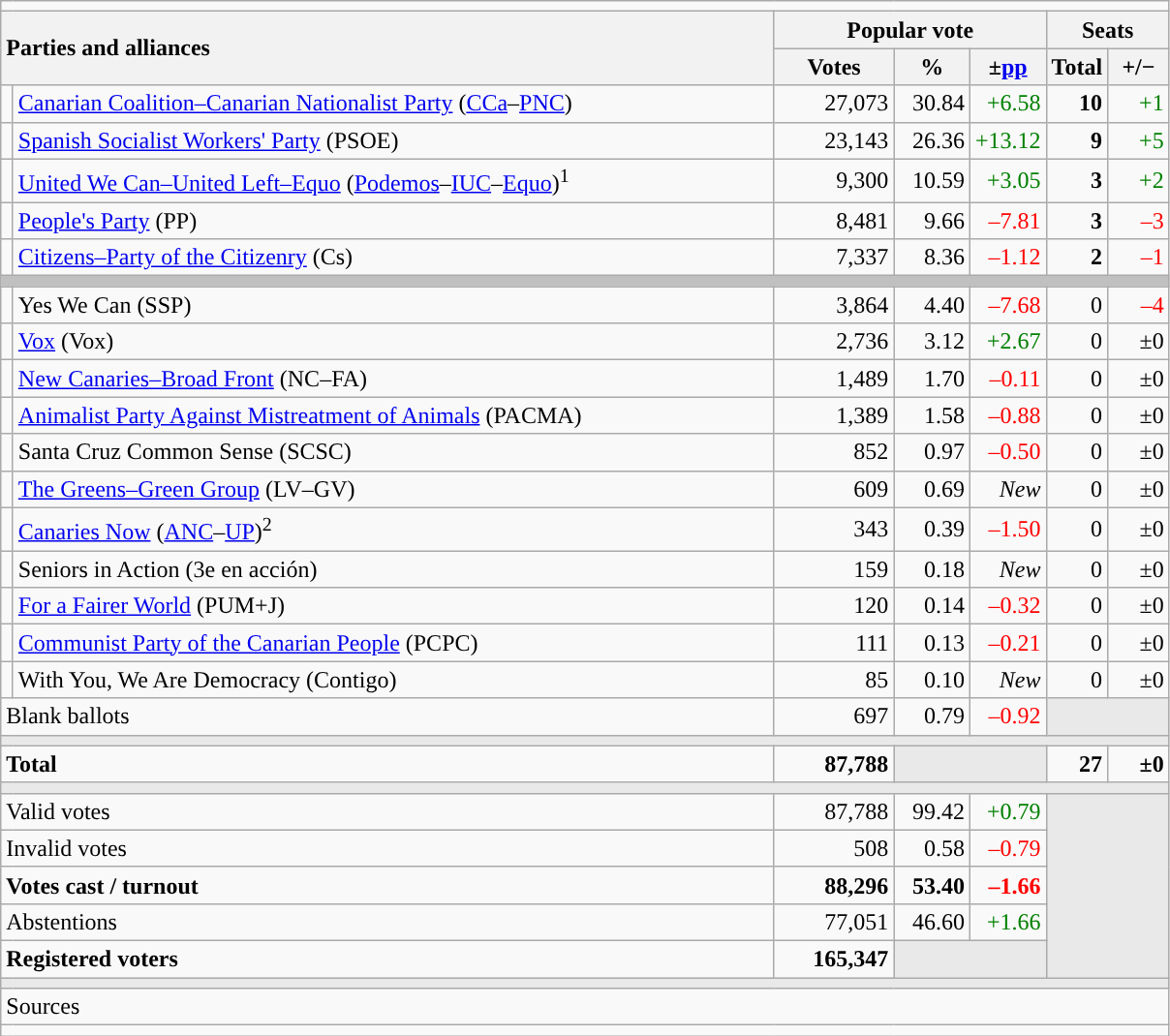<table class="wikitable" style="text-align:right;">
<tr>
<td colspan="7"></td>
</tr>
<tr>
<th style="text-align:left;" rowspan="2" colspan="2" width="525">Parties and alliances</th>
<th colspan="3">Popular vote</th>
<th colspan="2">Seats</th>
</tr>
<tr>
<th width="75">Votes</th>
<th width="45">%</th>
<th width="45">±<a href='#'>pp</a></th>
<th width="35">Total</th>
<th width="35">+/−</th>
</tr>
<tr>
<td width="1" style="color:inherit;background:"></td>
<td align="left"><a href='#'>Canarian Coalition–Canarian Nationalist Party</a> (<a href='#'>CCa</a>–<a href='#'>PNC</a>)</td>
<td>27,073</td>
<td>30.84</td>
<td style="color:green;">+6.58</td>
<td><strong>10</strong></td>
<td style="color:green;">+1</td>
</tr>
<tr>
<td style="color:inherit;background:"></td>
<td align="left"><a href='#'>Spanish Socialist Workers' Party</a> (PSOE)</td>
<td>23,143</td>
<td>26.36</td>
<td style="color:green;">+13.12</td>
<td><strong>9</strong></td>
<td style="color:green;">+5</td>
</tr>
<tr>
<td style="color:inherit;background:"></td>
<td align="left"><a href='#'>United We Can–United Left–Equo</a> (<a href='#'>Podemos</a>–<a href='#'>IUC</a>–<a href='#'>Equo</a>)<sup>1</sup></td>
<td>9,300</td>
<td>10.59</td>
<td style="color:green;">+3.05</td>
<td><strong>3</strong></td>
<td style="color:green;">+2</td>
</tr>
<tr>
<td style="color:inherit;background:"></td>
<td align="left"><a href='#'>People's Party</a> (PP)</td>
<td>8,481</td>
<td>9.66</td>
<td style="color:red;">–7.81</td>
<td><strong>3</strong></td>
<td style="color:red;">–3</td>
</tr>
<tr>
<td style="color:inherit;background:"></td>
<td align="left"><a href='#'>Citizens–Party of the Citizenry</a> (Cs)</td>
<td>7,337</td>
<td>8.36</td>
<td style="color:red;">–1.12</td>
<td><strong>2</strong></td>
<td style="color:red;">–1</td>
</tr>
<tr>
<td colspan="7" bgcolor="#C0C0C0"></td>
</tr>
<tr>
<td style="color:inherit;background:"></td>
<td align="left">Yes We Can (SSP)</td>
<td>3,864</td>
<td>4.40</td>
<td style="color:red;">–7.68</td>
<td>0</td>
<td style="color:red;">–4</td>
</tr>
<tr>
<td style="color:inherit;background:"></td>
<td align="left"><a href='#'>Vox</a> (Vox)</td>
<td>2,736</td>
<td>3.12</td>
<td style="color:green;">+2.67</td>
<td>0</td>
<td>±0</td>
</tr>
<tr>
<td style="color:inherit;background:"></td>
<td align="left"><a href='#'>New Canaries–Broad Front</a> (NC–FA)</td>
<td>1,489</td>
<td>1.70</td>
<td style="color:red;">–0.11</td>
<td>0</td>
<td>±0</td>
</tr>
<tr>
<td style="color:inherit;background:"></td>
<td align="left"><a href='#'>Animalist Party Against Mistreatment of Animals</a> (PACMA)</td>
<td>1,389</td>
<td>1.58</td>
<td style="color:red;">–0.88</td>
<td>0</td>
<td>±0</td>
</tr>
<tr>
<td style="color:inherit;background:"></td>
<td align="left">Santa Cruz Common Sense (SCSC)</td>
<td>852</td>
<td>0.97</td>
<td style="color:red;">–0.50</td>
<td>0</td>
<td>±0</td>
</tr>
<tr>
<td style="color:inherit;background:"></td>
<td align="left"><a href='#'>The Greens–Green Group</a> (LV–GV)</td>
<td>609</td>
<td>0.69</td>
<td><em>New</em></td>
<td>0</td>
<td>±0</td>
</tr>
<tr>
<td style="color:inherit;background:"></td>
<td align="left"><a href='#'>Canaries Now</a> (<a href='#'>ANC</a>–<a href='#'>UP</a>)<sup>2</sup></td>
<td>343</td>
<td>0.39</td>
<td style="color:red;">–1.50</td>
<td>0</td>
<td>±0</td>
</tr>
<tr>
<td style="color:inherit;background:"></td>
<td align="left">Seniors in Action (3e en acción)</td>
<td>159</td>
<td>0.18</td>
<td><em>New</em></td>
<td>0</td>
<td>±0</td>
</tr>
<tr>
<td style="color:inherit;background:"></td>
<td align="left"><a href='#'>For a Fairer World</a> (PUM+J)</td>
<td>120</td>
<td>0.14</td>
<td style="color:red;">–0.32</td>
<td>0</td>
<td>±0</td>
</tr>
<tr>
<td style="color:inherit;background:"></td>
<td align="left"><a href='#'>Communist Party of the Canarian People</a> (PCPC)</td>
<td>111</td>
<td>0.13</td>
<td style="color:red;">–0.21</td>
<td>0</td>
<td>±0</td>
</tr>
<tr>
<td style="color:inherit;background:"></td>
<td align="left">With You, We Are Democracy (Contigo)</td>
<td>85</td>
<td>0.10</td>
<td><em>New</em></td>
<td>0</td>
<td>±0</td>
</tr>
<tr>
<td align="left" colspan="2">Blank ballots</td>
<td>697</td>
<td>0.79</td>
<td style="color:red;">–0.92</td>
<td bgcolor="#E9E9E9" colspan="2"></td>
</tr>
<tr>
<td colspan="7" bgcolor="#E9E9E9"></td>
</tr>
<tr style="font-weight:bold;">
<td align="left" colspan="2">Total</td>
<td>87,788</td>
<td bgcolor="#E9E9E9" colspan="2"></td>
<td>27</td>
<td>±0</td>
</tr>
<tr>
<td colspan="7" bgcolor="#E9E9E9"></td>
</tr>
<tr>
<td align="left" colspan="2">Valid votes</td>
<td>87,788</td>
<td>99.42</td>
<td style="color:green;">+0.79</td>
<td bgcolor="#E9E9E9" colspan="2" rowspan="5"></td>
</tr>
<tr>
<td align="left" colspan="2">Invalid votes</td>
<td>508</td>
<td>0.58</td>
<td style="color:red;">–0.79</td>
</tr>
<tr style="font-weight:bold;">
<td align="left" colspan="2">Votes cast / turnout</td>
<td>88,296</td>
<td>53.40</td>
<td style="color:red;">–1.66</td>
</tr>
<tr>
<td align="left" colspan="2">Abstentions</td>
<td>77,051</td>
<td>46.60</td>
<td style="color:green;">+1.66</td>
</tr>
<tr style="font-weight:bold;">
<td align="left" colspan="2">Registered voters</td>
<td>165,347</td>
<td bgcolor="#E9E9E9" colspan="2"></td>
</tr>
<tr>
<td colspan="7" bgcolor="#E9E9E9"></td>
</tr>
<tr>
<td align="left" colspan="7">Sources</td>
</tr>
<tr>
<td colspan="7" style="text-align:left; max-width:790px;"></td>
</tr>
</table>
